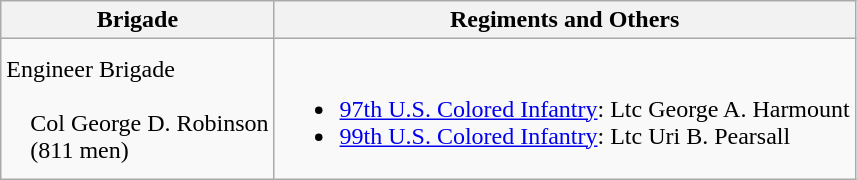<table class="wikitable">
<tr>
<th>Brigade</th>
<th>Regiments and Others</th>
</tr>
<tr>
<td>Engineer Brigade<br><br>   
Col George D. Robinson
<br>    (811 men)</td>
<td><br><ul><li><a href='#'>97th U.S. Colored Infantry</a>: Ltc  George A. Harmount</li><li><a href='#'>99th U.S. Colored Infantry</a>: Ltc  Uri B. Pearsall</li></ul></td>
</tr>
</table>
